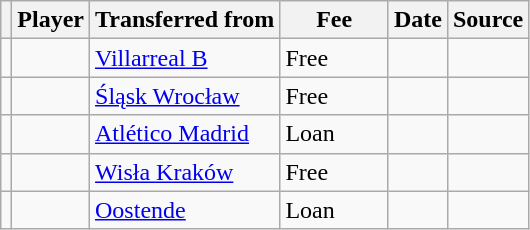<table class="wikitable plainrowheaders sortable">
<tr>
<th></th>
<th scope="col">Player</th>
<th>Transferred from</th>
<th style="width: 65px;">Fee</th>
<th scope="col">Date</th>
<th scope="col">Source</th>
</tr>
<tr>
<td align="center"></td>
<td></td>
<td> <a href='#'>Villarreal B</a></td>
<td>Free</td>
<td></td>
<td></td>
</tr>
<tr>
<td align="center"></td>
<td></td>
<td> <a href='#'>Śląsk Wrocław</a></td>
<td>Free</td>
<td></td>
<td></td>
</tr>
<tr>
<td align="center"></td>
<td></td>
<td> <a href='#'>Atlético Madrid</a></td>
<td>Loan</td>
<td></td>
<td></td>
</tr>
<tr>
<td align="center"></td>
<td></td>
<td> <a href='#'>Wisła Kraków</a></td>
<td>Free</td>
<td></td>
<td></td>
</tr>
<tr>
<td align="center"></td>
<td></td>
<td> <a href='#'>Oostende</a></td>
<td>Loan</td>
<td></td>
<td></td>
</tr>
</table>
